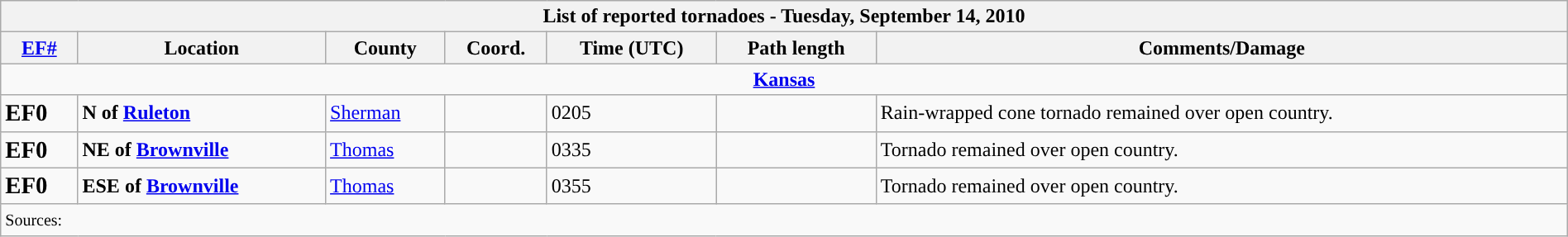<table class="wikitable collapsible" width="100%">
<tr>
<th colspan="7">List of reported tornadoes - Tuesday, September 14, 2010</th>
</tr>
<tr>
<th><a href='#'>EF#</a></th>
<th>Location</th>
<th>County</th>
<th>Coord.</th>
<th>Time (UTC)</th>
<th>Path length</th>
<th>Comments/Damage</th>
</tr>
<tr>
<td colspan="7" align=center><strong><a href='#'>Kansas</a></strong></td>
</tr>
<tr>
<td><big><strong>EF0</strong></big></td>
<td><strong>N of <a href='#'>Ruleton</a></strong></td>
<td><a href='#'>Sherman</a></td>
<td></td>
<td>0205</td>
<td></td>
<td>Rain-wrapped cone tornado remained over open country.</td>
</tr>
<tr>
<td><big><strong>EF0</strong></big></td>
<td><strong>NE of <a href='#'>Brownville</a></strong></td>
<td><a href='#'>Thomas</a></td>
<td></td>
<td>0335</td>
<td></td>
<td>Tornado remained over open country.</td>
</tr>
<tr>
<td><big><strong>EF0</strong></big></td>
<td><strong>ESE of <a href='#'>Brownville</a></strong></td>
<td><a href='#'>Thomas</a></td>
<td></td>
<td>0355</td>
<td></td>
<td>Tornado remained over open country.</td>
</tr>
<tr>
<td colspan="7"><small>Sources:<br></small></td>
</tr>
</table>
